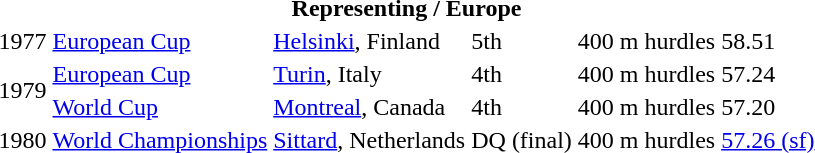<table>
<tr>
<th colspan=6>Representing  / Europe</th>
</tr>
<tr>
<td>1977</td>
<td><a href='#'>European Cup</a></td>
<td><a href='#'>Helsinki</a>, Finland</td>
<td>5th</td>
<td>400 m hurdles</td>
<td>58.51</td>
</tr>
<tr>
<td rowspan=2>1979</td>
<td><a href='#'>European Cup</a></td>
<td><a href='#'>Turin</a>, Italy</td>
<td>4th</td>
<td>400 m hurdles</td>
<td>57.24</td>
</tr>
<tr>
<td><a href='#'>World Cup</a></td>
<td><a href='#'>Montreal</a>, Canada</td>
<td>4th</td>
<td>400 m hurdles</td>
<td>57.20</td>
</tr>
<tr>
<td>1980</td>
<td><a href='#'>World Championships</a></td>
<td><a href='#'>Sittard</a>, Netherlands</td>
<td>DQ (final)</td>
<td>400 m hurdles</td>
<td><a href='#'>57.26 (sf)</a></td>
</tr>
</table>
